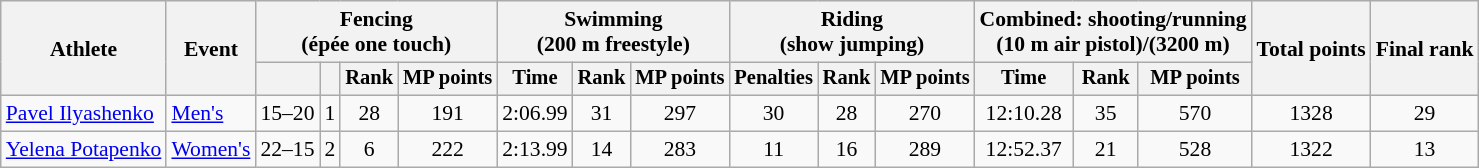<table class="wikitable" style="font-size:90%">
<tr>
<th rowspan="2">Athlete</th>
<th rowspan="2">Event</th>
<th colspan=4>Fencing<br><span>(épée one touch)</span></th>
<th colspan=3>Swimming<br><span>(200 m freestyle)</span></th>
<th colspan=3>Riding<br><span>(show jumping)</span></th>
<th colspan=3>Combined: shooting/running<br><span>(10 m air pistol)/(3200 m)</span></th>
<th rowspan=2>Total points</th>
<th rowspan=2>Final rank</th>
</tr>
<tr style="font-size:95%">
<th></th>
<th></th>
<th>Rank</th>
<th>MP points</th>
<th>Time</th>
<th>Rank</th>
<th>MP points</th>
<th>Penalties</th>
<th>Rank</th>
<th>MP points</th>
<th>Time</th>
<th>Rank</th>
<th>MP points</th>
</tr>
<tr align=center>
<td align=left><a href='#'>Pavel Ilyashenko</a></td>
<td align=left><a href='#'>Men's</a></td>
<td>15–20</td>
<td>1</td>
<td>28</td>
<td>191</td>
<td>2:06.99</td>
<td>31</td>
<td>297</td>
<td>30</td>
<td>28</td>
<td>270</td>
<td>12:10.28</td>
<td>35</td>
<td>570</td>
<td>1328</td>
<td>29</td>
</tr>
<tr align=center>
<td align=left><a href='#'>Yelena Potapenko</a></td>
<td align=left><a href='#'>Women's</a></td>
<td>22–15</td>
<td>2</td>
<td>6</td>
<td>222</td>
<td>2:13.99</td>
<td>14</td>
<td>283</td>
<td>11</td>
<td>16</td>
<td>289</td>
<td>12:52.37</td>
<td>21</td>
<td>528</td>
<td>1322</td>
<td>13</td>
</tr>
</table>
